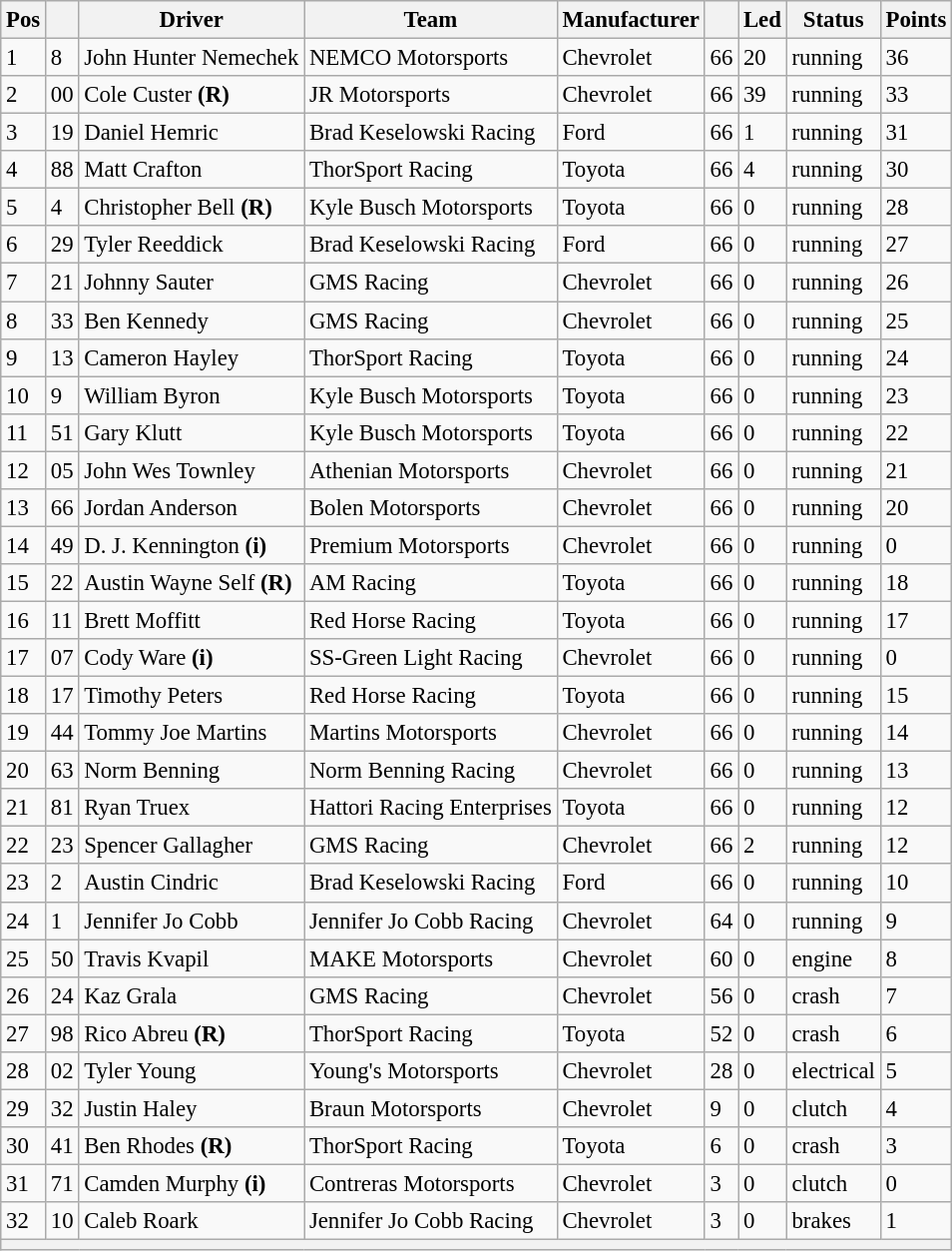<table class="wikitable" style="font-size:95%">
<tr>
<th>Pos</th>
<th></th>
<th>Driver</th>
<th>Team</th>
<th>Manufacturer</th>
<th></th>
<th>Led</th>
<th>Status</th>
<th>Points</th>
</tr>
<tr>
<td>1</td>
<td>8</td>
<td>John Hunter Nemechek</td>
<td>NEMCO Motorsports</td>
<td>Chevrolet</td>
<td>66</td>
<td>20</td>
<td>running</td>
<td>36</td>
</tr>
<tr>
<td>2</td>
<td>00</td>
<td>Cole Custer <strong>(R)</strong></td>
<td>JR Motorsports</td>
<td>Chevrolet</td>
<td>66</td>
<td>39</td>
<td>running</td>
<td>33</td>
</tr>
<tr>
<td>3</td>
<td>19</td>
<td>Daniel Hemric</td>
<td>Brad Keselowski Racing</td>
<td>Ford</td>
<td>66</td>
<td>1</td>
<td>running</td>
<td>31</td>
</tr>
<tr>
<td>4</td>
<td>88</td>
<td>Matt Crafton</td>
<td>ThorSport Racing</td>
<td>Toyota</td>
<td>66</td>
<td>4</td>
<td>running</td>
<td>30</td>
</tr>
<tr>
<td>5</td>
<td>4</td>
<td>Christopher Bell <strong>(R)</strong></td>
<td>Kyle Busch Motorsports</td>
<td>Toyota</td>
<td>66</td>
<td>0</td>
<td>running</td>
<td>28</td>
</tr>
<tr>
<td>6</td>
<td>29</td>
<td>Tyler Reeddick</td>
<td>Brad Keselowski Racing</td>
<td>Ford</td>
<td>66</td>
<td>0</td>
<td>running</td>
<td>27</td>
</tr>
<tr>
<td>7</td>
<td>21</td>
<td>Johnny Sauter</td>
<td>GMS Racing</td>
<td>Chevrolet</td>
<td>66</td>
<td>0</td>
<td>running</td>
<td>26</td>
</tr>
<tr>
<td>8</td>
<td>33</td>
<td>Ben Kennedy</td>
<td>GMS Racing</td>
<td>Chevrolet</td>
<td>66</td>
<td>0</td>
<td>running</td>
<td>25</td>
</tr>
<tr>
<td>9</td>
<td>13</td>
<td>Cameron Hayley</td>
<td>ThorSport Racing</td>
<td>Toyota</td>
<td>66</td>
<td>0</td>
<td>running</td>
<td>24</td>
</tr>
<tr>
<td>10</td>
<td>9</td>
<td>William Byron</td>
<td>Kyle Busch Motorsports</td>
<td>Toyota</td>
<td>66</td>
<td>0</td>
<td>running</td>
<td>23</td>
</tr>
<tr>
<td>11</td>
<td>51</td>
<td>Gary Klutt</td>
<td>Kyle Busch Motorsports</td>
<td>Toyota</td>
<td>66</td>
<td>0</td>
<td>running</td>
<td>22</td>
</tr>
<tr>
<td>12</td>
<td>05</td>
<td>John Wes Townley</td>
<td>Athenian Motorsports</td>
<td>Chevrolet</td>
<td>66</td>
<td>0</td>
<td>running</td>
<td>21</td>
</tr>
<tr>
<td>13</td>
<td>66</td>
<td>Jordan Anderson</td>
<td>Bolen Motorsports</td>
<td>Chevrolet</td>
<td>66</td>
<td>0</td>
<td>running</td>
<td>20</td>
</tr>
<tr>
<td>14</td>
<td>49</td>
<td>D. J. Kennington <strong>(i)</strong></td>
<td>Premium Motorsports</td>
<td>Chevrolet</td>
<td>66</td>
<td>0</td>
<td>running</td>
<td>0</td>
</tr>
<tr>
<td>15</td>
<td>22</td>
<td>Austin Wayne Self <strong>(R)</strong></td>
<td>AM Racing</td>
<td>Toyota</td>
<td>66</td>
<td>0</td>
<td>running</td>
<td>18</td>
</tr>
<tr>
<td>16</td>
<td>11</td>
<td>Brett Moffitt</td>
<td>Red Horse Racing</td>
<td>Toyota</td>
<td>66</td>
<td>0</td>
<td>running</td>
<td>17</td>
</tr>
<tr>
<td>17</td>
<td>07</td>
<td>Cody Ware <strong>(i)</strong></td>
<td>SS-Green Light Racing</td>
<td>Chevrolet</td>
<td>66</td>
<td>0</td>
<td>running</td>
<td>0</td>
</tr>
<tr>
<td>18</td>
<td>17</td>
<td>Timothy Peters</td>
<td>Red Horse Racing</td>
<td>Toyota</td>
<td>66</td>
<td>0</td>
<td>running</td>
<td>15</td>
</tr>
<tr>
<td>19</td>
<td>44</td>
<td>Tommy Joe Martins</td>
<td>Martins Motorsports</td>
<td>Chevrolet</td>
<td>66</td>
<td>0</td>
<td>running</td>
<td>14</td>
</tr>
<tr>
<td>20</td>
<td>63</td>
<td>Norm Benning</td>
<td>Norm Benning Racing</td>
<td>Chevrolet</td>
<td>66</td>
<td>0</td>
<td>running</td>
<td>13</td>
</tr>
<tr>
<td>21</td>
<td>81</td>
<td>Ryan Truex</td>
<td>Hattori Racing Enterprises</td>
<td>Toyota</td>
<td>66</td>
<td>0</td>
<td>running</td>
<td>12</td>
</tr>
<tr>
<td>22</td>
<td>23</td>
<td>Spencer Gallagher</td>
<td>GMS Racing</td>
<td>Chevrolet</td>
<td>66</td>
<td>2</td>
<td>running</td>
<td>12</td>
</tr>
<tr>
<td>23</td>
<td>2</td>
<td>Austin Cindric</td>
<td>Brad Keselowski Racing</td>
<td>Ford</td>
<td>66</td>
<td>0</td>
<td>running</td>
<td>10</td>
</tr>
<tr>
<td>24</td>
<td>1</td>
<td>Jennifer Jo Cobb</td>
<td>Jennifer Jo Cobb Racing</td>
<td>Chevrolet</td>
<td>64</td>
<td>0</td>
<td>running</td>
<td>9</td>
</tr>
<tr>
<td>25</td>
<td>50</td>
<td>Travis Kvapil</td>
<td>MAKE Motorsports</td>
<td>Chevrolet</td>
<td>60</td>
<td>0</td>
<td>engine</td>
<td>8</td>
</tr>
<tr>
<td>26</td>
<td>24</td>
<td>Kaz Grala</td>
<td>GMS Racing</td>
<td>Chevrolet</td>
<td>56</td>
<td>0</td>
<td>crash</td>
<td>7</td>
</tr>
<tr>
<td>27</td>
<td>98</td>
<td>Rico Abreu <strong>(R)</strong></td>
<td>ThorSport Racing</td>
<td>Toyota</td>
<td>52</td>
<td>0</td>
<td>crash</td>
<td>6</td>
</tr>
<tr>
<td>28</td>
<td>02</td>
<td>Tyler Young</td>
<td>Young's Motorsports</td>
<td>Chevrolet</td>
<td>28</td>
<td>0</td>
<td>electrical</td>
<td>5</td>
</tr>
<tr>
<td>29</td>
<td>32</td>
<td>Justin Haley</td>
<td>Braun Motorsports</td>
<td>Chevrolet</td>
<td>9</td>
<td>0</td>
<td>clutch</td>
<td>4</td>
</tr>
<tr>
<td>30</td>
<td>41</td>
<td>Ben Rhodes <strong>(R)</strong></td>
<td>ThorSport Racing</td>
<td>Toyota</td>
<td>6</td>
<td>0</td>
<td>crash</td>
<td>3</td>
</tr>
<tr>
<td>31</td>
<td>71</td>
<td>Camden Murphy <strong>(i)</strong></td>
<td>Contreras Motorsports</td>
<td>Chevrolet</td>
<td>3</td>
<td>0</td>
<td>clutch</td>
<td>0</td>
</tr>
<tr>
<td>32</td>
<td>10</td>
<td>Caleb Roark</td>
<td>Jennifer Jo Cobb Racing</td>
<td>Chevrolet</td>
<td>3</td>
<td>0</td>
<td>brakes</td>
<td>1</td>
</tr>
<tr>
<th colspan="9"></th>
</tr>
</table>
